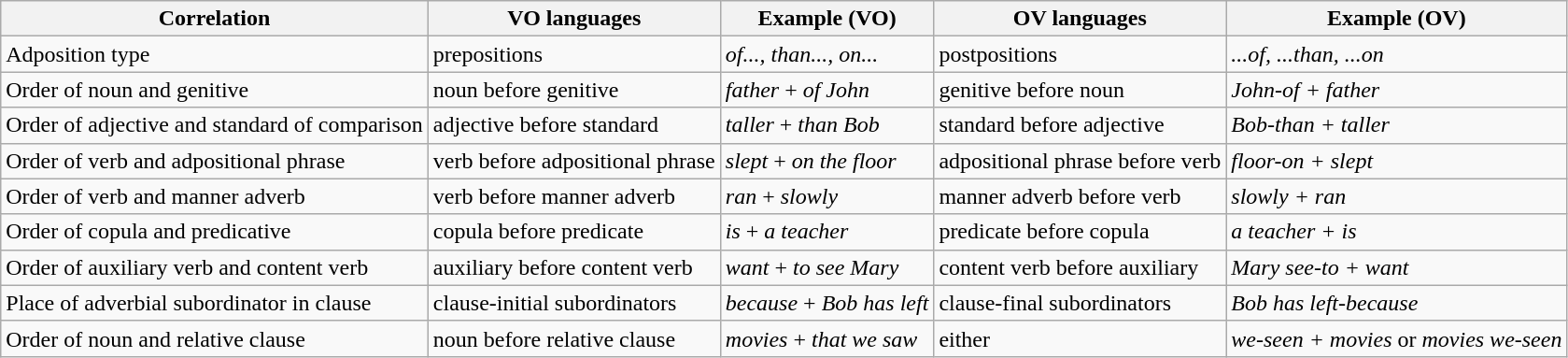<table class="wikitable">
<tr>
<th>Correlation</th>
<th>VO languages</th>
<th>Example (VO)</th>
<th>OV languages</th>
<th>Example (OV)</th>
</tr>
<tr>
<td>Adposition type</td>
<td>prepositions</td>
<td><em>of..., than..., on...</em></td>
<td>postpositions</td>
<td><em>...of, ...than, ...on</em></td>
</tr>
<tr>
<td>Order of noun and genitive</td>
<td>noun before genitive</td>
<td><em>father</em> + <em>of John</em></td>
<td>genitive before noun</td>
<td><em>John-of + father</em></td>
</tr>
<tr>
<td>Order of adjective and standard of comparison</td>
<td>adjective before standard</td>
<td><em>taller</em> + <em>than Bob</em></td>
<td>standard before adjective</td>
<td><em>Bob-than + taller</em></td>
</tr>
<tr>
<td>Order of verb and adpositional phrase</td>
<td>verb before adpositional phrase</td>
<td><em>slept</em> + <em>on the floor</em></td>
<td>adpositional phrase before verb</td>
<td><em>floor-on + slept</em></td>
</tr>
<tr>
<td>Order of verb and manner adverb</td>
<td>verb before manner adverb</td>
<td><em>ran</em> + <em>slowly</em></td>
<td>manner adverb before verb</td>
<td><em>slowly + ran</em></td>
</tr>
<tr>
<td>Order of copula and predicative</td>
<td>copula before predicate</td>
<td><em>is</em> + <em>a teacher</em></td>
<td>predicate before copula</td>
<td><em>a teacher + is</em></td>
</tr>
<tr>
<td>Order of auxiliary verb and content verb</td>
<td>auxiliary before content verb</td>
<td><em>want</em> + <em>to see Mary</em></td>
<td>content verb before auxiliary</td>
<td><em>Mary see-to + want</em></td>
</tr>
<tr>
<td>Place of adverbial subordinator in clause</td>
<td>clause-initial subordinators</td>
<td><em>because</em> + <em>Bob has left</em></td>
<td>clause-final subordinators</td>
<td><em>Bob has left-because</em></td>
</tr>
<tr>
<td>Order of noun and relative clause</td>
<td>noun before relative clause</td>
<td><em>movies</em> + <em>that we saw</em></td>
<td>either</td>
<td><em>we-seen + movies</em> or <em>movies we-seen</em></td>
</tr>
</table>
